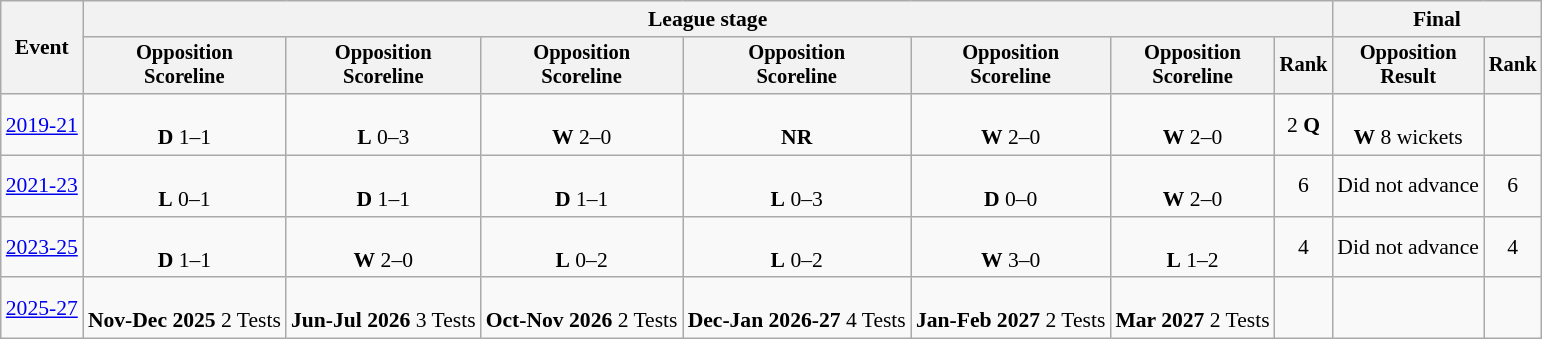<table class=wikitable style=font-size:90%;text-align:center>
<tr>
<th rowspan=2>Event</th>
<th colspan=7>League stage</th>
<th colspan=2>Final</th>
</tr>
<tr style=font-size:95%>
<th>Opposition<br>Scoreline</th>
<th>Opposition<br>Scoreline</th>
<th>Opposition<br>Scoreline</th>
<th>Opposition<br>Scoreline</th>
<th>Opposition<br>Scoreline</th>
<th>Opposition<br>Scoreline</th>
<th>Rank</th>
<th>Opposition<br>Result</th>
<th>Rank</th>
</tr>
<tr>
<td align=left><a href='#'>2019-21</a></td>
<td><br><strong>D</strong> 1–1</td>
<td><br><strong>L</strong> 0–3</td>
<td><br><strong>W</strong> 2–0</td>
<td><br><strong>NR</strong></td>
<td><br><strong>W</strong> 2–0</td>
<td><br><strong>W</strong> 2–0</td>
<td>2 <strong>Q</strong></td>
<td><br><strong>W</strong> 8 wickets</td>
<td></td>
</tr>
<tr>
<td align=left><a href='#'>2021-23</a></td>
<td><br><strong>L</strong> 0–1</td>
<td><br><strong>D</strong> 1–1</td>
<td><br><strong>D</strong> 1–1</td>
<td><br><strong>L</strong> 0–3</td>
<td><br><strong>D</strong> 0–0</td>
<td><br><strong>W</strong> 2–0</td>
<td>6</td>
<td>Did not advance</td>
<td>6</td>
</tr>
<tr>
<td align=left><a href='#'>2023-25</a></td>
<td><br><strong>D</strong> 1–1</td>
<td><br><strong>W</strong> 2–0</td>
<td><br><strong>L</strong> 0–2</td>
<td><br><strong>L</strong> 0–2</td>
<td><br><strong>W</strong> 3–0</td>
<td><br><strong>L</strong> 1–2</td>
<td>4</td>
<td>Did not advance</td>
<td>4</td>
</tr>
<tr>
<td align=left><a href='#'>2025-27</a></td>
<td><br><strong>Nov-Dec 2025</strong> 2 Tests</td>
<td><br><strong>Jun-Jul 2026</strong> 3 Tests</td>
<td><br><strong>Oct-Nov 2026</strong> 2 Tests</td>
<td><br><strong>Dec-Jan 2026-27</strong> 4 Tests</td>
<td><br><strong>Jan-Feb 2027</strong> 2 Tests</td>
<td><br><strong>Mar 2027</strong> 2 Tests</td>
<td></td>
<td></td>
<td></td>
</tr>
</table>
